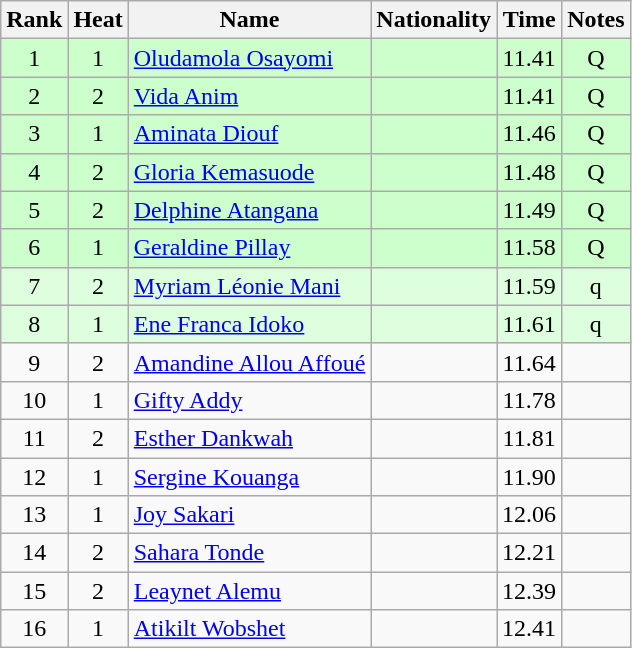<table class="wikitable sortable" style="text-align:center">
<tr>
<th>Rank</th>
<th>Heat</th>
<th>Name</th>
<th>Nationality</th>
<th>Time</th>
<th>Notes</th>
</tr>
<tr bgcolor=ccffcc>
<td>1</td>
<td>1</td>
<td align=left><a href='#'>Oludamola Osayomi</a></td>
<td align=left></td>
<td>11.41</td>
<td>Q</td>
</tr>
<tr bgcolor=ccffcc>
<td>2</td>
<td>2</td>
<td align=left><a href='#'>Vida Anim</a></td>
<td align=left></td>
<td>11.41</td>
<td>Q</td>
</tr>
<tr bgcolor=ccffcc>
<td>3</td>
<td>1</td>
<td align=left><a href='#'>Aminata Diouf</a></td>
<td align=left></td>
<td>11.46</td>
<td>Q</td>
</tr>
<tr bgcolor=ccffcc>
<td>4</td>
<td>2</td>
<td align=left><a href='#'>Gloria Kemasuode</a></td>
<td align=left></td>
<td>11.48</td>
<td>Q</td>
</tr>
<tr bgcolor=ccffcc>
<td>5</td>
<td>2</td>
<td align=left><a href='#'>Delphine Atangana</a></td>
<td align=left></td>
<td>11.49</td>
<td>Q</td>
</tr>
<tr bgcolor=ccffcc>
<td>6</td>
<td>1</td>
<td align=left><a href='#'>Geraldine Pillay</a></td>
<td align=left></td>
<td>11.58</td>
<td>Q</td>
</tr>
<tr bgcolor=ddffdd>
<td>7</td>
<td>2</td>
<td align=left><a href='#'>Myriam Léonie Mani</a></td>
<td align=left></td>
<td>11.59</td>
<td>q</td>
</tr>
<tr bgcolor=ddffdd>
<td>8</td>
<td>1</td>
<td align=left><a href='#'>Ene Franca Idoko</a></td>
<td align=left></td>
<td>11.61</td>
<td>q</td>
</tr>
<tr>
<td>9</td>
<td>2</td>
<td align=left><a href='#'>Amandine Allou Affoué</a></td>
<td align=left></td>
<td>11.64</td>
<td></td>
</tr>
<tr>
<td>10</td>
<td>1</td>
<td align=left><a href='#'>Gifty Addy</a></td>
<td align=left></td>
<td>11.78</td>
<td></td>
</tr>
<tr>
<td>11</td>
<td>2</td>
<td align=left><a href='#'>Esther Dankwah</a></td>
<td align=left></td>
<td>11.81</td>
<td></td>
</tr>
<tr>
<td>12</td>
<td>1</td>
<td align=left><a href='#'>Sergine Kouanga</a></td>
<td align=left></td>
<td>11.90</td>
<td></td>
</tr>
<tr>
<td>13</td>
<td>1</td>
<td align=left><a href='#'>Joy Sakari</a></td>
<td align=left></td>
<td>12.06</td>
<td></td>
</tr>
<tr>
<td>14</td>
<td>2</td>
<td align=left><a href='#'>Sahara Tonde</a></td>
<td align=left></td>
<td>12.21</td>
<td></td>
</tr>
<tr>
<td>15</td>
<td>2</td>
<td align=left><a href='#'>Leaynet Alemu</a></td>
<td align=left></td>
<td>12.39</td>
<td></td>
</tr>
<tr>
<td>16</td>
<td>1</td>
<td align=left><a href='#'>Atikilt Wobshet</a></td>
<td align=left></td>
<td>12.41</td>
<td></td>
</tr>
</table>
